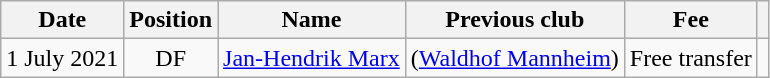<table class="wikitable" style="text-align:center;">
<tr>
<th>Date</th>
<th>Position</th>
<th>Name</th>
<th>Previous club</th>
<th>Fee</th>
<th></th>
</tr>
<tr>
<td>1 July 2021</td>
<td>DF</td>
<td><a href='#'>Jan-Hendrik Marx</a></td>
<td>(<a href='#'>Waldhof Mannheim</a>)</td>
<td>Free transfer</td>
<td></td>
</tr>
</table>
